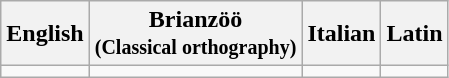<table class="wikitable">
<tr>
<th>English</th>
<th>Brianzöö<br><small>(Classical orthography)</small></th>
<th>Italian</th>
<th>Latin</th>
</tr>
<tr>
<td></td>
<td></td>
<td></td>
<td></td>
</tr>
</table>
